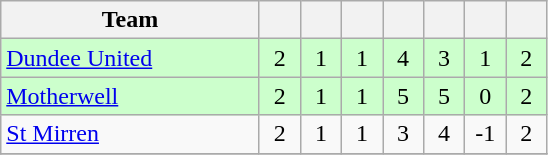<table class="wikitable" style="text-align:center;">
<tr>
<th width=165>Team</th>
<th width=20></th>
<th width=20></th>
<th width=20></th>
<th width=20></th>
<th width=20></th>
<th width=20></th>
<th width=20></th>
</tr>
<tr style="background:#cfc;">
<td align="left"><a href='#'>Dundee United</a></td>
<td>2</td>
<td>1</td>
<td>1</td>
<td>4</td>
<td>3</td>
<td>1</td>
<td>2</td>
</tr>
<tr style="background:#cfc;">
<td align="left"><a href='#'>Motherwell</a></td>
<td>2</td>
<td>1</td>
<td>1</td>
<td>5</td>
<td>5</td>
<td>0</td>
<td>2</td>
</tr>
<tr>
<td align="left"><a href='#'>St Mirren</a></td>
<td>2</td>
<td>1</td>
<td>1</td>
<td>3</td>
<td>4</td>
<td>-1</td>
<td>2</td>
</tr>
<tr>
</tr>
</table>
